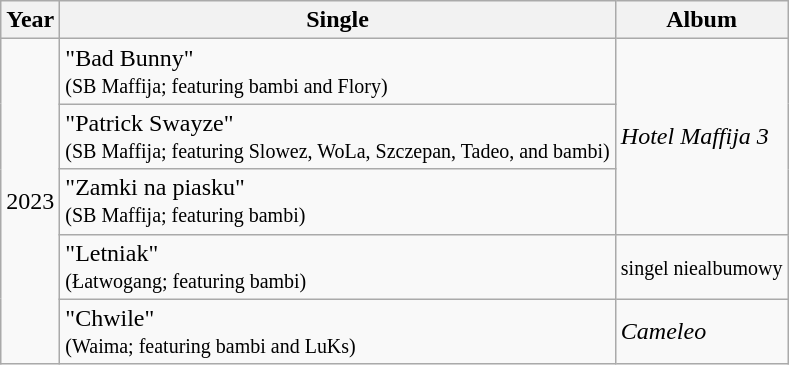<table class="wikitable">
<tr>
<th>Year</th>
<th>Single</th>
<th>Album</th>
</tr>
<tr>
<td rowspan="5">2023</td>
<td>"Bad Bunny" <br><small>(SB Maffija; featuring bambi and Flory)</small></td>
<td rowspan="3"><em>Hotel Maffija 3</em></td>
</tr>
<tr>
<td>"Patrick Swayze" <br><small>(SB Maffija; featuring Slowez, WoLa, Szczepan, Tadeo, and bambi)</small></td>
</tr>
<tr>
<td>"Zamki na piasku" <br><small>(SB Maffija; featuring bambi)</small></td>
</tr>
<tr>
<td>"Letniak" <br><small>(Łatwogang; featuring bambi)</small></td>
<td><small>singel niealbumowy</small></td>
</tr>
<tr>
<td>"Chwile" <br><small>(Waima; featuring bambi and LuKs)</small></td>
<td><em>Cameleo</em></td>
</tr>
</table>
